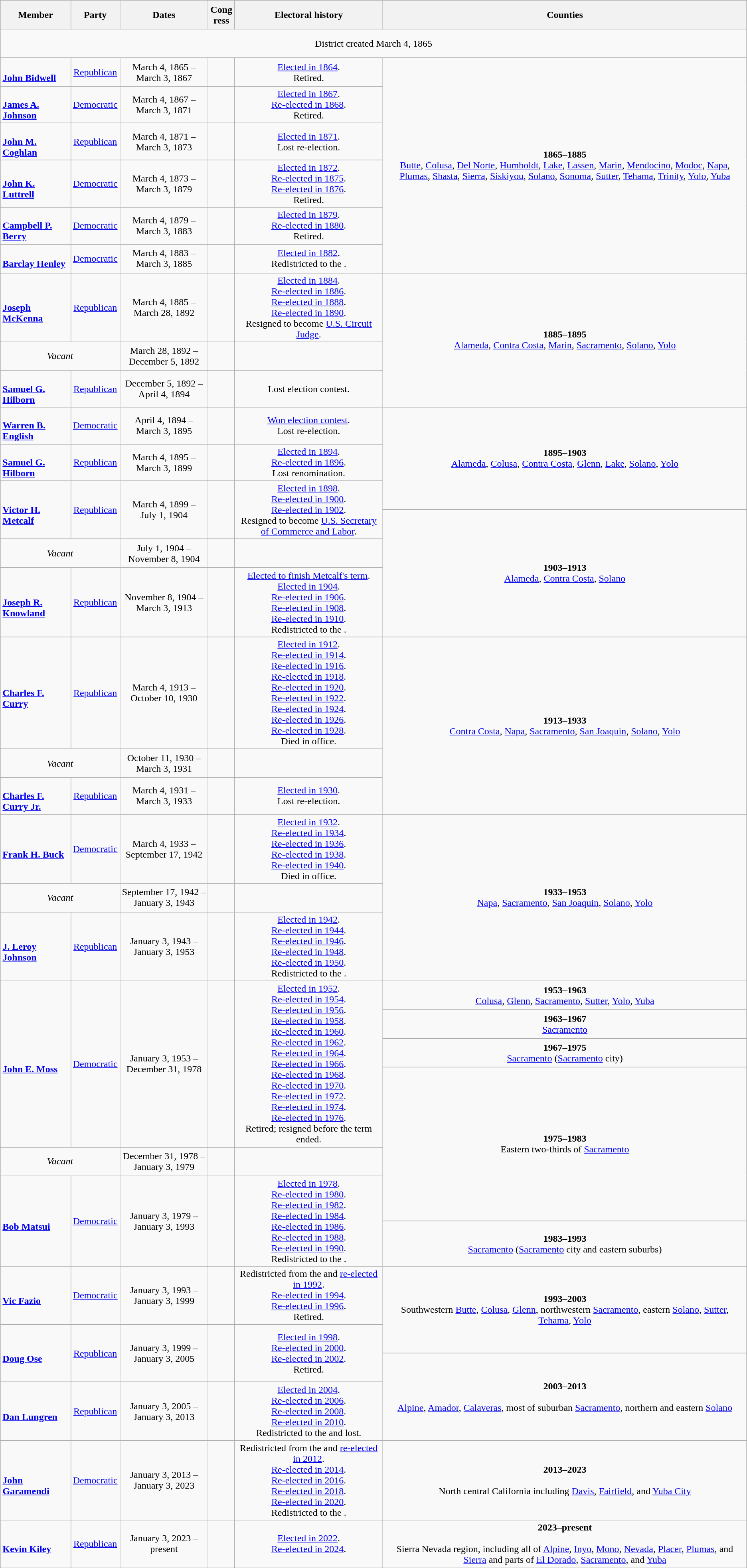<table class=wikitable style="text-align:center">
<tr style="height:3em">
<th>Member</th>
<th>Party</th>
<th>Dates</th>
<th>Cong<br>ress</th>
<th>Electoral history</th>
<th>Counties</th>
</tr>
<tr style="height:3em">
<td colspan=6>District created March 4, 1865</td>
</tr>
<tr style="height:3em">
<td align=left><br><strong><a href='#'>John Bidwell</a></strong><br></td>
<td><a href='#'>Republican</a></td>
<td nowrap>March 4, 1865 –<br>March 3, 1867</td>
<td></td>
<td><a href='#'>Elected in 1864</a>.<br>Retired.</td>
<td rowspan=6><strong>1865–1885</strong><br><a href='#'>Butte</a>, <a href='#'>Colusa</a>, <a href='#'>Del Norte</a>, <a href='#'>Humboldt</a>, <a href='#'>Lake</a>, <a href='#'>Lassen</a>, <a href='#'>Marin</a>, <a href='#'>Mendocino</a>, <a href='#'>Modoc</a>, <a href='#'>Napa</a>, <a href='#'>Plumas</a>, <a href='#'>Shasta</a>, <a href='#'>Sierra</a>, <a href='#'>Siskiyou</a>, <a href='#'>Solano</a>, <a href='#'>Sonoma</a>, <a href='#'>Sutter</a>, <a href='#'>Tehama</a>, <a href='#'>Trinity</a>, <a href='#'>Yolo</a>, <a href='#'>Yuba</a></td>
</tr>
<tr style="height:3em">
<td align=left><br><strong><a href='#'>James A. Johnson</a></strong><br></td>
<td><a href='#'>Democratic</a></td>
<td nowrap>March 4, 1867 –<br>March 3, 1871</td>
<td></td>
<td><a href='#'>Elected in 1867</a>.<br><a href='#'>Re-elected in 1868</a>.<br>Retired.</td>
</tr>
<tr style="height:3em">
<td align=left><br><strong><a href='#'>John M. Coghlan</a></strong><br></td>
<td><a href='#'>Republican</a></td>
<td nowrap>March 4, 1871 –<br>March 3, 1873</td>
<td></td>
<td><a href='#'>Elected in 1871</a>.<br>Lost re-election.</td>
</tr>
<tr style="height:3em">
<td align=left><br><strong><a href='#'>John K. Luttrell</a></strong><br></td>
<td><a href='#'>Democratic</a></td>
<td nowrap>March 4, 1873 –<br>March 3, 1879</td>
<td></td>
<td><a href='#'>Elected in 1872</a>.<br><a href='#'>Re-elected in 1875</a>.<br><a href='#'>Re-elected in 1876</a>.<br>Retired.</td>
</tr>
<tr style="height:3em">
<td align=left><br><strong><a href='#'>Campbell P. Berry</a></strong><br></td>
<td><a href='#'>Democratic</a></td>
<td nowrap>March 4, 1879 –<br>March 3, 1883</td>
<td></td>
<td><a href='#'>Elected in 1879</a>.<br><a href='#'>Re-elected in 1880</a>.<br>Retired.</td>
</tr>
<tr style="height:3em">
<td align=left><br><strong><a href='#'>Barclay Henley</a></strong><br></td>
<td><a href='#'>Democratic</a></td>
<td nowrap>March 4, 1883 –<br>March 3, 1885</td>
<td></td>
<td><a href='#'>Elected in 1882</a>.<br>Redistricted to the .</td>
</tr>
<tr style="height:3em">
<td align=left><br><strong><a href='#'>Joseph McKenna</a></strong><br></td>
<td><a href='#'>Republican</a></td>
<td nowrap>March 4, 1885 –<br>March 28, 1892</td>
<td></td>
<td><a href='#'>Elected in 1884</a>.<br><a href='#'>Re-elected in 1886</a>.<br><a href='#'>Re-elected in 1888</a>.<br><a href='#'>Re-elected in 1890</a>.<br>Resigned to become <a href='#'>U.S. Circuit Judge</a>.</td>
<td rowspan=3><strong>1885–1895</strong><br><a href='#'>Alameda</a>, <a href='#'>Contra Costa</a>, <a href='#'>Marin</a>, <a href='#'>Sacramento</a>, <a href='#'>Solano</a>, <a href='#'>Yolo</a></td>
</tr>
<tr style="height:3em">
<td colspan=2><em>Vacant</em></td>
<td nowrap>March 28, 1892 –<br>December 5, 1892</td>
<td></td>
</tr>
<tr style="height:3em">
<td align=left><br><strong><a href='#'>Samuel G. Hilborn</a></strong><br></td>
<td><a href='#'>Republican</a></td>
<td nowrap>December 5, 1892 –<br>April 4, 1894</td>
<td></td>
<td>Lost election contest.</td>
</tr>
<tr style="height:3em">
<td align=left><br><strong><a href='#'>Warren B. English</a></strong><br></td>
<td><a href='#'>Democratic</a></td>
<td nowrap>April 4, 1894 –<br>March 3, 1895</td>
<td></td>
<td><a href='#'>Won election contest</a>.<br>Lost re-election.</td>
<td rowspan=3><strong>1895–1903</strong><br><a href='#'>Alameda</a>, <a href='#'>Colusa</a>, <a href='#'>Contra Costa</a>, <a href='#'>Glenn</a>, <a href='#'>Lake</a>, <a href='#'>Solano</a>, <a href='#'>Yolo</a></td>
</tr>
<tr style="height:3em">
<td align=left><br><strong><a href='#'>Samuel G. Hilborn</a></strong><br></td>
<td><a href='#'>Republican</a></td>
<td nowrap>March 4, 1895 –<br>March 3, 1899</td>
<td></td>
<td><a href='#'>Elected in 1894</a>.<br><a href='#'>Re-elected in 1896</a>.<br>Lost renomination.</td>
</tr>
<tr style="height:3em">
<td rowspan=2 align=left><br><strong><a href='#'>Victor H. Metcalf</a></strong><br></td>
<td rowspan=2 ><a href='#'>Republican</a></td>
<td rowspan=2 nowrap>March 4, 1899 –<br>July 1, 1904</td>
<td rowspan=2></td>
<td rowspan=2><a href='#'>Elected in 1898</a>.<br><a href='#'>Re-elected in 1900</a>.<br><a href='#'>Re-elected in 1902</a>.<br>Resigned to become <a href='#'>U.S. Secretary of Commerce and Labor</a>.</td>
</tr>
<tr style="height:3em">
<td rowspan=3><strong>1903–1913</strong><br><a href='#'>Alameda</a>, <a href='#'>Contra Costa</a>, <a href='#'>Solano</a></td>
</tr>
<tr style="height:3em">
<td colspan=2><em>Vacant</em></td>
<td nowrap>July 1, 1904 –<br>November 8, 1904</td>
<td></td>
</tr>
<tr style="height:3em">
<td align=left><br><strong><a href='#'>Joseph R. Knowland</a></strong><br></td>
<td><a href='#'>Republican</a></td>
<td nowrap>November 8, 1904 –<br>March 3, 1913</td>
<td></td>
<td><a href='#'>Elected to finish Metcalf's term</a>.<br><a href='#'>Elected in 1904</a>.<br><a href='#'>Re-elected in 1906</a>.<br><a href='#'>Re-elected in 1908</a>.<br><a href='#'>Re-elected in 1910</a>.<br>Redistricted to the .</td>
</tr>
<tr style="height:3em">
<td align=left><br><strong><a href='#'>Charles F. Curry</a></strong><br></td>
<td><a href='#'>Republican</a></td>
<td nowrap>March 4, 1913 –<br>October 10, 1930</td>
<td></td>
<td><a href='#'>Elected in 1912</a>.<br><a href='#'>Re-elected in 1914</a>.<br><a href='#'>Re-elected in 1916</a>.<br><a href='#'>Re-elected in 1918</a>.<br><a href='#'>Re-elected in 1920</a>.<br><a href='#'>Re-elected in 1922</a>.<br><a href='#'>Re-elected in 1924</a>.<br><a href='#'>Re-elected in 1926</a>.<br><a href='#'>Re-elected in 1928</a>.<br>Died in office.</td>
<td rowspan=3><strong>1913–1933</strong><br><a href='#'>Contra Costa</a>, <a href='#'>Napa</a>, <a href='#'>Sacramento</a>, <a href='#'>San Joaquin</a>, <a href='#'>Solano</a>, <a href='#'>Yolo</a></td>
</tr>
<tr style="height:3em">
<td colspan=2><em>Vacant</em></td>
<td nowrap>October 11, 1930 –<br>March 3, 1931</td>
<td></td>
</tr>
<tr style="height:3em">
<td align=left><br><strong><a href='#'>Charles F. Curry Jr.</a></strong><br></td>
<td><a href='#'>Republican</a></td>
<td nowrap>March 4, 1931 –<br>March 3, 1933</td>
<td></td>
<td><a href='#'>Elected in 1930</a>.<br>Lost re-election.</td>
</tr>
<tr style="height:3em">
<td align=left><br><strong><a href='#'>Frank H. Buck</a></strong><br></td>
<td><a href='#'>Democratic</a></td>
<td nowrap>March 4, 1933 –<br>September 17, 1942</td>
<td></td>
<td><a href='#'>Elected in 1932</a>.<br><a href='#'>Re-elected in 1934</a>.<br><a href='#'>Re-elected in 1936</a>.<br><a href='#'>Re-elected in 1938</a>.<br><a href='#'>Re-elected in 1940</a>.<br>Died in office.</td>
<td rowspan=3><strong>1933–1953</strong><br><a href='#'>Napa</a>, <a href='#'>Sacramento</a>, <a href='#'>San Joaquin</a>, <a href='#'>Solano</a>, <a href='#'>Yolo</a></td>
</tr>
<tr style="height:3em">
<td colspan=2><em>Vacant</em></td>
<td nowrap>September 17, 1942 –<br>January 3, 1943</td>
<td></td>
</tr>
<tr style="height:3em">
<td align=left><br><strong><a href='#'>J. Leroy Johnson</a></strong><br></td>
<td><a href='#'>Republican</a></td>
<td nowrap>January 3, 1943 –<br>January 3, 1953</td>
<td></td>
<td><a href='#'>Elected in 1942</a>.<br><a href='#'>Re-elected in 1944</a>.<br><a href='#'>Re-elected in 1946</a>.<br><a href='#'>Re-elected in 1948</a>.<br><a href='#'>Re-elected in 1950</a>.<br>Redistricted to the .</td>
</tr>
<tr style="height:3em">
<td rowspan=4 align=left><br><strong><a href='#'>John E. Moss</a></strong><br></td>
<td rowspan=4 ><a href='#'>Democratic</a></td>
<td rowspan=4 nowrap>January 3, 1953 –<br>December 31, 1978</td>
<td rowspan=4></td>
<td rowspan=4><a href='#'>Elected in 1952</a>.<br><a href='#'>Re-elected in 1954</a>.<br><a href='#'>Re-elected in 1956</a>.<br><a href='#'>Re-elected in 1958</a>.<br><a href='#'>Re-elected in 1960</a>.<br><a href='#'>Re-elected in 1962</a>.<br><a href='#'>Re-elected in 1964</a>.<br><a href='#'>Re-elected in 1966</a>.<br><a href='#'>Re-elected in 1968</a>.<br><a href='#'>Re-elected in 1970</a>.<br><a href='#'>Re-elected in 1972</a>.<br><a href='#'>Re-elected in 1974</a>.<br><a href='#'>Re-elected in 1976</a>.<br>Retired; resigned before the term ended.</td>
<td><strong>1953–1963</strong><br><a href='#'>Colusa</a>, <a href='#'>Glenn</a>, <a href='#'>Sacramento</a>, <a href='#'>Sutter</a>, <a href='#'>Yolo</a>, <a href='#'>Yuba</a></td>
</tr>
<tr style="height:3em">
<td><strong>1963–1967</strong><br><a href='#'>Sacramento</a></td>
</tr>
<tr style="height:3em">
<td><strong>1967–1975</strong><br><a href='#'>Sacramento</a> (<a href='#'>Sacramento</a> city)</td>
</tr>
<tr style="height:3em">
<td rowspan=3><strong>1975–1983</strong><br>Eastern two-thirds of <a href='#'>Sacramento</a></td>
</tr>
<tr style="height:3em">
<td colspan=2><em>Vacant</em></td>
<td nowrap>December 31, 1978 –<br>January 3, 1979</td>
<td></td>
</tr>
<tr style="height:3em">
<td rowspan=2 align=left><br><strong><a href='#'>Bob Matsui</a></strong><br></td>
<td rowspan=2 ><a href='#'>Democratic</a></td>
<td rowspan=2 nowrap>January 3, 1979 –<br>January 3, 1993</td>
<td rowspan=2></td>
<td rowspan=2><a href='#'>Elected in 1978</a>.<br><a href='#'>Re-elected in 1980</a>.<br><a href='#'>Re-elected in 1982</a>.<br><a href='#'>Re-elected in 1984</a>.<br><a href='#'>Re-elected in 1986</a>.<br><a href='#'>Re-elected in 1988</a>.<br><a href='#'>Re-elected in 1990</a>.<br>Redistricted to the .</td>
</tr>
<tr style="height:3em">
<td><strong>1983–1993</strong><br><a href='#'>Sacramento</a> (<a href='#'>Sacramento</a> city and eastern suburbs)</td>
</tr>
<tr style="height:3em">
<td align=left><br><strong><a href='#'>Vic Fazio</a></strong><br></td>
<td><a href='#'>Democratic</a></td>
<td nowrap>January 3, 1993 –<br>January 3, 1999</td>
<td></td>
<td>Redistricted from the  and <a href='#'>re-elected in 1992</a>.<br><a href='#'>Re-elected in 1994</a>.<br><a href='#'>Re-elected in 1996</a>.<br>Retired.</td>
<td rowspan=2><strong>1993–2003</strong><br>Southwestern <a href='#'>Butte</a>, <a href='#'>Colusa</a>, <a href='#'>Glenn</a>, northwestern <a href='#'>Sacramento</a>, eastern <a href='#'>Solano</a>, <a href='#'>Sutter</a>, <a href='#'>Tehama</a>, <a href='#'>Yolo</a></td>
</tr>
<tr style="height:3em">
<td rowspan=2 align=left><br><strong><a href='#'>Doug Ose</a></strong><br></td>
<td rowspan=2 ><a href='#'>Republican</a></td>
<td rowspan=2 nowrap>January 3, 1999 –<br>January 3, 2005</td>
<td rowspan=2></td>
<td rowspan=2><a href='#'>Elected in 1998</a>.<br><a href='#'>Re-elected in 2000</a>.<br><a href='#'>Re-elected in 2002</a>.<br>Retired.</td>
</tr>
<tr style="height:3em">
<td rowspan=2><strong>2003–2013</strong><br><br><a href='#'>Alpine</a>, <a href='#'>Amador</a>, <a href='#'>Calaveras</a>, most of suburban <a href='#'>Sacramento</a>, northern and eastern <a href='#'>Solano</a></td>
</tr>
<tr style="height:3em">
<td align=left><br><strong><a href='#'>Dan Lungren</a></strong><br></td>
<td><a href='#'>Republican</a></td>
<td nowrap>January 3, 2005 –<br>January 3, 2013</td>
<td></td>
<td><a href='#'>Elected in 2004</a>.<br><a href='#'>Re-elected in 2006</a>.<br><a href='#'>Re-elected in 2008</a>.<br><a href='#'>Re-elected in 2010</a>.<br>Redistricted to the  and lost.</td>
</tr>
<tr style="height:3em">
<td align=left><br><strong><a href='#'>John Garamendi</a></strong><br></td>
<td><a href='#'>Democratic</a></td>
<td nowrap>January 3, 2013 –<br>January 3, 2023</td>
<td></td>
<td>Redistricted from the  and <a href='#'>re-elected in 2012</a>.<br><a href='#'>Re-elected in 2014</a>.<br><a href='#'>Re-elected in 2016</a>.<br><a href='#'>Re-elected in 2018</a>.<br><a href='#'>Re-elected in 2020</a>. <br>Redistricted to the .</td>
<td><strong>2013–2023</strong><br><br>North central California including <a href='#'>Davis</a>, <a href='#'>Fairfield</a>, and <a href='#'>Yuba City</a></td>
</tr>
<tr style="height:3em">
<td align=left><br><strong><a href='#'>Kevin Kiley</a></strong><br></td>
<td><a href='#'>Republican</a></td>
<td nowrap>January 3, 2023 –<br>present</td>
<td></td>
<td><a href='#'>Elected in 2022</a>.<br><a href='#'>Re-elected in 2024</a>.</td>
<td><strong>2023–present</strong><br><br>Sierra Nevada region, including all of <a href='#'>Alpine</a>, <a href='#'>Inyo</a>, <a href='#'>Mono</a>, <a href='#'>Nevada</a>, <a href='#'>Placer</a>, <a href='#'>Plumas</a>, and <a href='#'>Sierra</a> and parts of <a href='#'>El Dorado</a>, <a href='#'>Sacramento</a>, and <a href='#'>Yuba</a></td>
</tr>
</table>
